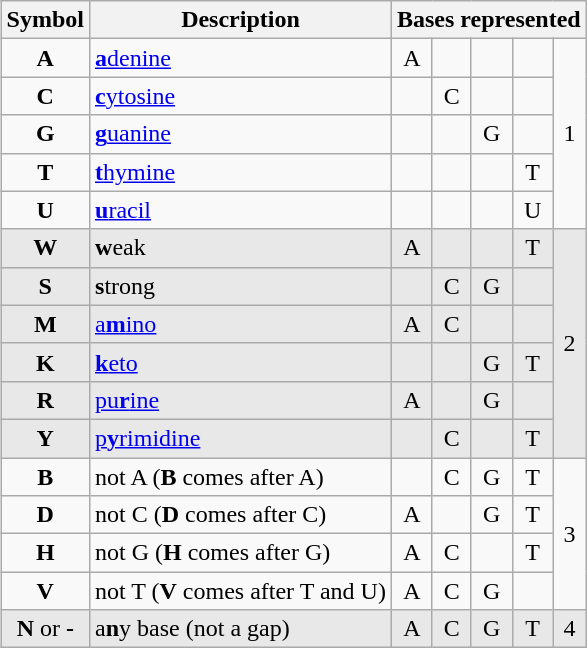<table class="wikitable" style="margin-left:25px; margin-top:0px; float:right; text-align:center;">
<tr>
<th>Symbol</th>
<th>Description</th>
<th colspan=5>Bases represented</th>
</tr>
<tr>
<td><strong>A</strong></td>
<td align=left><a href='#'><strong>a</strong>denine</a></td>
<td>A</td>
<td></td>
<td></td>
<td></td>
<td rowspan=5>1</td>
</tr>
<tr>
<td><strong>C</strong></td>
<td align=left><a href='#'><strong>c</strong>ytosine</a></td>
<td></td>
<td>C</td>
<td></td>
<td></td>
</tr>
<tr>
<td><strong>G</strong></td>
<td align=left><a href='#'><strong>g</strong>uanine</a></td>
<td></td>
<td></td>
<td>G</td>
<td></td>
</tr>
<tr>
<td><strong>T</strong></td>
<td align=left><a href='#'><strong>t</strong>hymine</a></td>
<td></td>
<td></td>
<td></td>
<td>T</td>
</tr>
<tr>
<td><strong>U</strong></td>
<td align=left><a href='#'><strong>u</strong>racil</a></td>
<td></td>
<td></td>
<td></td>
<td>U</td>
</tr>
<tr bgcolor=#e8e8e8>
<td><strong>W</strong></td>
<td align=left><strong>w</strong>eak</td>
<td>A</td>
<td></td>
<td></td>
<td>T</td>
<td rowspan=6>2</td>
</tr>
<tr bgcolor=#e8e8e8>
<td><strong>S</strong></td>
<td align=left><strong>s</strong>trong</td>
<td></td>
<td>C</td>
<td>G</td>
<td></td>
</tr>
<tr bgcolor=#e8e8e8>
<td><strong>M</strong></td>
<td align=left><a href='#'>a<strong>m</strong>ino</a></td>
<td>A</td>
<td>C</td>
<td></td>
<td></td>
</tr>
<tr bgcolor=#e8e8e8>
<td><strong>K</strong></td>
<td align=left><a href='#'><strong>k</strong>eto</a></td>
<td></td>
<td></td>
<td>G</td>
<td>T</td>
</tr>
<tr bgcolor=#e8e8e8>
<td><strong>R</strong></td>
<td align=left><a href='#'>pu<strong>r</strong>ine</a></td>
<td>A</td>
<td></td>
<td>G</td>
<td></td>
</tr>
<tr bgcolor=#e8e8e8>
<td><strong>Y</strong></td>
<td align=left><a href='#'>p<strong>y</strong>rimidine</a></td>
<td></td>
<td>C</td>
<td></td>
<td>T</td>
</tr>
<tr>
<td><strong>B</strong></td>
<td align=left>not A (<strong>B</strong> comes after A)</td>
<td></td>
<td>C</td>
<td>G</td>
<td>T</td>
<td rowspan=4>3</td>
</tr>
<tr>
<td><strong>D</strong></td>
<td align=left>not C (<strong>D</strong> comes after C)</td>
<td>A</td>
<td></td>
<td>G</td>
<td>T</td>
</tr>
<tr>
<td><strong>H</strong></td>
<td align=left>not G (<strong>H</strong> comes after G)</td>
<td>A</td>
<td>C</td>
<td></td>
<td>T</td>
</tr>
<tr>
<td><strong>V</strong></td>
<td align=left>not T (<strong>V</strong> comes after T and U)</td>
<td>A</td>
<td>C</td>
<td>G</td>
<td></td>
</tr>
<tr bgcolor=#e8e8e8>
<td><strong>N</strong> or <strong>-</strong></td>
<td align=left>a<strong>n</strong>y base (not a gap)</td>
<td>A</td>
<td>C</td>
<td>G</td>
<td>T</td>
<td>4</td>
</tr>
</table>
